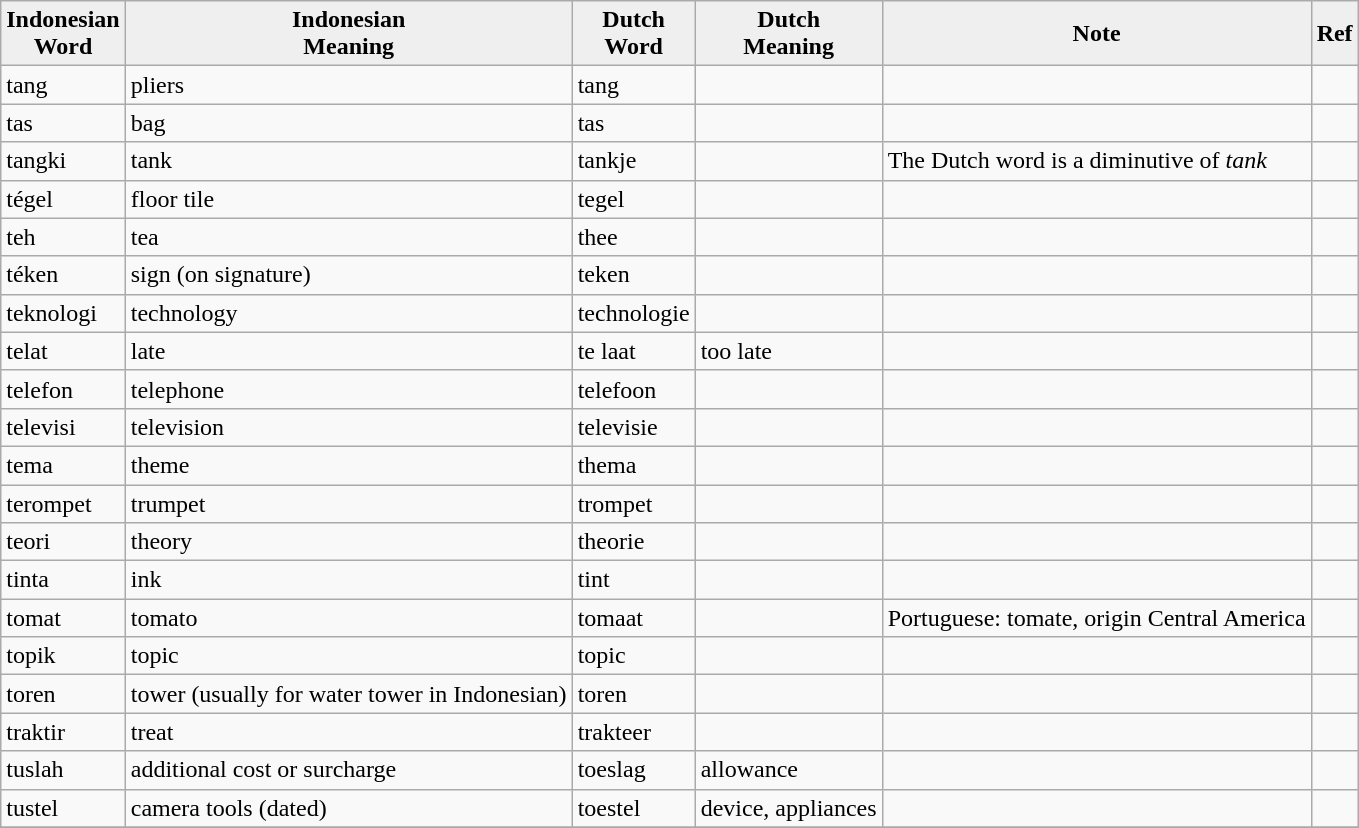<table class="wikitable">
<tr>
<th style="background:#efefef;">Indonesian <br>Word</th>
<th style="background:#efefef;">Indonesian <br>Meaning</th>
<th style="background:#efefef;">Dutch <br>Word</th>
<th style="background:#efefef;">Dutch <br>Meaning</th>
<th style="background:#efefef;">Note</th>
<th style="background:#efefef;">Ref</th>
</tr>
<tr>
<td>tang</td>
<td>pliers</td>
<td>tang</td>
<td></td>
<td></td>
<td></td>
</tr>
<tr>
<td>tas</td>
<td>bag</td>
<td>tas</td>
<td></td>
<td></td>
<td></td>
</tr>
<tr>
<td>tangki</td>
<td>tank</td>
<td>tankje</td>
<td></td>
<td>The Dutch word is a diminutive of <em>tank</em></td>
<td></td>
</tr>
<tr>
<td>tégel</td>
<td>floor tile</td>
<td>tegel</td>
<td></td>
<td></td>
<td></td>
</tr>
<tr>
<td>teh</td>
<td>tea</td>
<td>thee</td>
<td></td>
<td></td>
<td></td>
</tr>
<tr>
<td>téken</td>
<td>sign (on signature)</td>
<td>teken</td>
<td></td>
<td></td>
<td></td>
</tr>
<tr>
<td>teknologi</td>
<td>technology</td>
<td>technologie</td>
<td></td>
<td></td>
<td></td>
</tr>
<tr>
<td>telat</td>
<td>late</td>
<td>te laat</td>
<td>too late</td>
<td></td>
<td></td>
</tr>
<tr>
<td>telefon</td>
<td>telephone</td>
<td>telefoon</td>
<td></td>
<td></td>
<td></td>
</tr>
<tr>
<td>televisi</td>
<td>television</td>
<td>televisie</td>
<td></td>
<td></td>
<td></td>
</tr>
<tr>
<td>tema</td>
<td>theme</td>
<td>thema</td>
<td></td>
<td></td>
<td></td>
</tr>
<tr>
<td>terompet</td>
<td>trumpet</td>
<td>trompet</td>
<td></td>
<td></td>
<td></td>
</tr>
<tr>
<td>teori</td>
<td>theory</td>
<td>theorie</td>
<td></td>
<td></td>
<td></td>
</tr>
<tr>
<td>tinta</td>
<td>ink</td>
<td>tint</td>
<td></td>
<td></td>
<td></td>
</tr>
<tr>
<td>tomat</td>
<td>tomato</td>
<td>tomaat</td>
<td></td>
<td>Portuguese: tomate, origin Central America</td>
<td></td>
</tr>
<tr>
<td>topik</td>
<td>topic</td>
<td>topic</td>
<td></td>
<td></td>
<td></td>
</tr>
<tr>
<td>toren</td>
<td>tower (usually for water tower in Indonesian)</td>
<td>toren</td>
<td></td>
<td></td>
<td></td>
</tr>
<tr>
<td>traktir</td>
<td>treat</td>
<td>trakteer</td>
<td></td>
<td></td>
<td></td>
</tr>
<tr>
<td>tuslah</td>
<td>additional cost or surcharge</td>
<td>toeslag</td>
<td>allowance</td>
<td></td>
<td></td>
</tr>
<tr>
<td>tustel</td>
<td>camera tools (dated)</td>
<td>toestel</td>
<td>device, appliances</td>
<td></td>
<td></td>
</tr>
<tr>
</tr>
</table>
